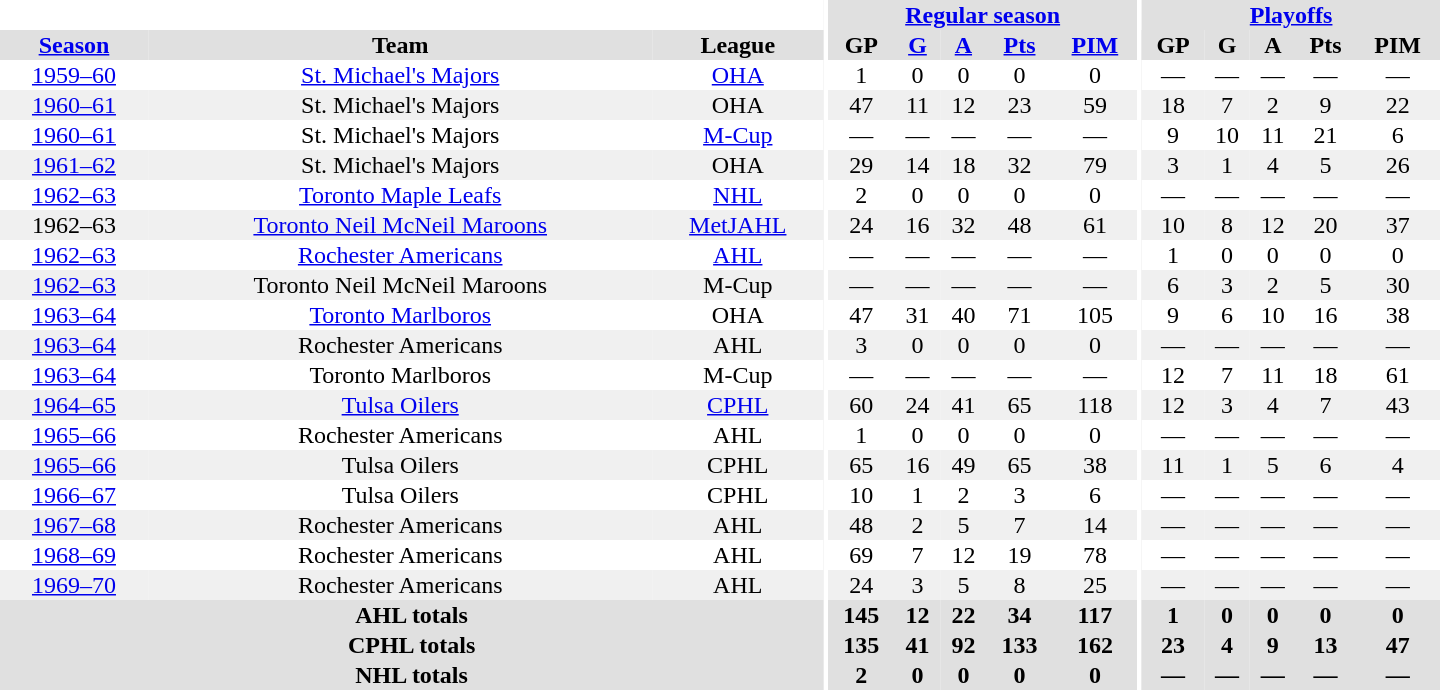<table border="0" cellpadding="1" cellspacing="0" style="text-align:center; width:60em">
<tr bgcolor="#e0e0e0">
<th colspan="3" bgcolor="#ffffff"></th>
<th rowspan="100" bgcolor="#ffffff"></th>
<th colspan="5"><a href='#'>Regular season</a></th>
<th rowspan="100" bgcolor="#ffffff"></th>
<th colspan="5"><a href='#'>Playoffs</a></th>
</tr>
<tr bgcolor="#e0e0e0">
<th><a href='#'>Season</a></th>
<th>Team</th>
<th>League</th>
<th>GP</th>
<th><a href='#'>G</a></th>
<th><a href='#'>A</a></th>
<th><a href='#'>Pts</a></th>
<th><a href='#'>PIM</a></th>
<th>GP</th>
<th>G</th>
<th>A</th>
<th>Pts</th>
<th>PIM</th>
</tr>
<tr>
<td><a href='#'>1959–60</a></td>
<td><a href='#'>St. Michael's Majors</a></td>
<td><a href='#'>OHA</a></td>
<td>1</td>
<td>0</td>
<td>0</td>
<td>0</td>
<td>0</td>
<td>—</td>
<td>—</td>
<td>—</td>
<td>—</td>
<td>—</td>
</tr>
<tr bgcolor="#f0f0f0">
<td><a href='#'>1960–61</a></td>
<td>St. Michael's Majors</td>
<td>OHA</td>
<td>47</td>
<td>11</td>
<td>12</td>
<td>23</td>
<td>59</td>
<td>18</td>
<td>7</td>
<td>2</td>
<td>9</td>
<td>22</td>
</tr>
<tr>
<td><a href='#'>1960–61</a></td>
<td>St. Michael's Majors</td>
<td><a href='#'>M-Cup</a></td>
<td>—</td>
<td>—</td>
<td>—</td>
<td>—</td>
<td>—</td>
<td>9</td>
<td>10</td>
<td>11</td>
<td>21</td>
<td>6</td>
</tr>
<tr bgcolor="#f0f0f0">
<td><a href='#'>1961–62</a></td>
<td>St. Michael's Majors</td>
<td>OHA</td>
<td>29</td>
<td>14</td>
<td>18</td>
<td>32</td>
<td>79</td>
<td>3</td>
<td>1</td>
<td>4</td>
<td>5</td>
<td>26</td>
</tr>
<tr>
<td><a href='#'>1962–63</a></td>
<td><a href='#'>Toronto Maple Leafs</a></td>
<td><a href='#'>NHL</a></td>
<td>2</td>
<td>0</td>
<td>0</td>
<td>0</td>
<td>0</td>
<td>—</td>
<td>—</td>
<td>—</td>
<td>—</td>
<td>—</td>
</tr>
<tr bgcolor="#f0f0f0">
<td>1962–63</td>
<td><a href='#'>Toronto Neil McNeil Maroons</a></td>
<td><a href='#'>MetJAHL</a></td>
<td>24</td>
<td>16</td>
<td>32</td>
<td>48</td>
<td>61</td>
<td>10</td>
<td>8</td>
<td>12</td>
<td>20</td>
<td>37</td>
</tr>
<tr>
<td><a href='#'>1962–63</a></td>
<td><a href='#'>Rochester Americans</a></td>
<td><a href='#'>AHL</a></td>
<td>—</td>
<td>—</td>
<td>—</td>
<td>—</td>
<td>—</td>
<td>1</td>
<td>0</td>
<td>0</td>
<td>0</td>
<td>0</td>
</tr>
<tr bgcolor="#f0f0f0">
<td><a href='#'>1962–63</a></td>
<td>Toronto Neil McNeil Maroons</td>
<td>M-Cup</td>
<td>—</td>
<td>—</td>
<td>—</td>
<td>—</td>
<td>—</td>
<td>6</td>
<td>3</td>
<td>2</td>
<td>5</td>
<td>30</td>
</tr>
<tr>
<td><a href='#'>1963–64</a></td>
<td><a href='#'>Toronto Marlboros</a></td>
<td>OHA</td>
<td>47</td>
<td>31</td>
<td>40</td>
<td>71</td>
<td>105</td>
<td>9</td>
<td>6</td>
<td>10</td>
<td>16</td>
<td>38</td>
</tr>
<tr bgcolor="#f0f0f0">
<td><a href='#'>1963–64</a></td>
<td>Rochester Americans</td>
<td>AHL</td>
<td>3</td>
<td>0</td>
<td>0</td>
<td>0</td>
<td>0</td>
<td>—</td>
<td>—</td>
<td>—</td>
<td>—</td>
<td>—</td>
</tr>
<tr>
<td><a href='#'>1963–64</a></td>
<td>Toronto Marlboros</td>
<td>M-Cup</td>
<td>—</td>
<td>—</td>
<td>—</td>
<td>—</td>
<td>—</td>
<td>12</td>
<td>7</td>
<td>11</td>
<td>18</td>
<td>61</td>
</tr>
<tr bgcolor="#f0f0f0">
<td><a href='#'>1964–65</a></td>
<td><a href='#'>Tulsa Oilers</a></td>
<td><a href='#'>CPHL</a></td>
<td>60</td>
<td>24</td>
<td>41</td>
<td>65</td>
<td>118</td>
<td>12</td>
<td>3</td>
<td>4</td>
<td>7</td>
<td>43</td>
</tr>
<tr>
<td><a href='#'>1965–66</a></td>
<td>Rochester Americans</td>
<td>AHL</td>
<td>1</td>
<td>0</td>
<td>0</td>
<td>0</td>
<td>0</td>
<td>—</td>
<td>—</td>
<td>—</td>
<td>—</td>
<td>—</td>
</tr>
<tr bgcolor="#f0f0f0">
<td><a href='#'>1965–66</a></td>
<td>Tulsa Oilers</td>
<td>CPHL</td>
<td>65</td>
<td>16</td>
<td>49</td>
<td>65</td>
<td>38</td>
<td>11</td>
<td>1</td>
<td>5</td>
<td>6</td>
<td>4</td>
</tr>
<tr>
<td><a href='#'>1966–67</a></td>
<td>Tulsa Oilers</td>
<td>CPHL</td>
<td>10</td>
<td>1</td>
<td>2</td>
<td>3</td>
<td>6</td>
<td>—</td>
<td>—</td>
<td>—</td>
<td>—</td>
<td>—</td>
</tr>
<tr bgcolor="#f0f0f0">
<td><a href='#'>1967–68</a></td>
<td>Rochester Americans</td>
<td>AHL</td>
<td>48</td>
<td>2</td>
<td>5</td>
<td>7</td>
<td>14</td>
<td>—</td>
<td>—</td>
<td>—</td>
<td>—</td>
<td>—</td>
</tr>
<tr>
<td><a href='#'>1968–69</a></td>
<td>Rochester Americans</td>
<td>AHL</td>
<td>69</td>
<td>7</td>
<td>12</td>
<td>19</td>
<td>78</td>
<td>—</td>
<td>—</td>
<td>—</td>
<td>—</td>
<td>—</td>
</tr>
<tr bgcolor="#f0f0f0">
<td><a href='#'>1969–70</a></td>
<td>Rochester Americans</td>
<td>AHL</td>
<td>24</td>
<td>3</td>
<td>5</td>
<td>8</td>
<td>25</td>
<td>—</td>
<td>—</td>
<td>—</td>
<td>—</td>
<td>—</td>
</tr>
<tr bgcolor="#e0e0e0">
<th colspan="3">AHL totals</th>
<th>145</th>
<th>12</th>
<th>22</th>
<th>34</th>
<th>117</th>
<th>1</th>
<th>0</th>
<th>0</th>
<th>0</th>
<th>0</th>
</tr>
<tr bgcolor="#e0e0e0">
<th colspan="3">CPHL totals</th>
<th>135</th>
<th>41</th>
<th>92</th>
<th>133</th>
<th>162</th>
<th>23</th>
<th>4</th>
<th>9</th>
<th>13</th>
<th>47</th>
</tr>
<tr bgcolor="#e0e0e0">
<th colspan="3">NHL totals</th>
<th>2</th>
<th>0</th>
<th>0</th>
<th>0</th>
<th>0</th>
<th>—</th>
<th>—</th>
<th>—</th>
<th>—</th>
<th>—</th>
</tr>
</table>
